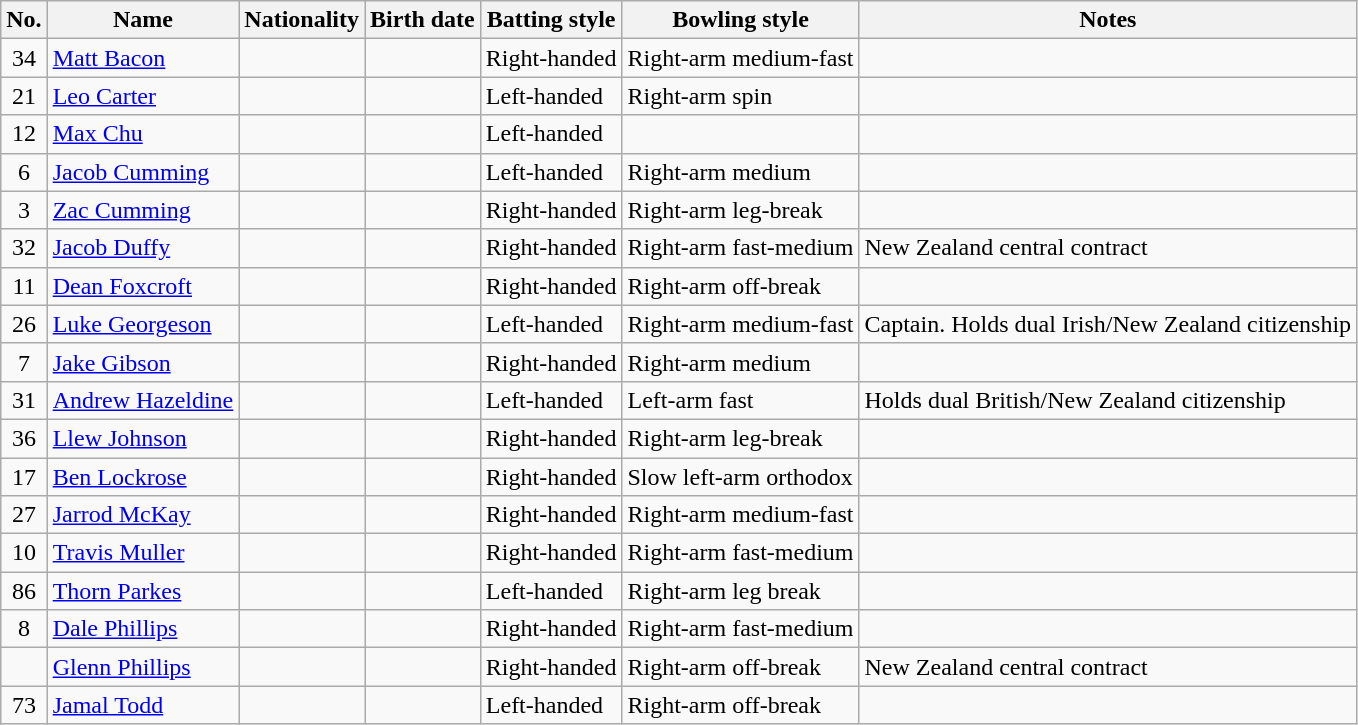<table class="wikitable">
<tr>
<th>No.</th>
<th>Name</th>
<th>Nationality</th>
<th>Birth date</th>
<th>Batting style</th>
<th>Bowling style</th>
<th>Notes</th>
</tr>
<tr>
<td style="text-align:center">34</td>
<td><a href='#'>Matt Bacon</a></td>
<td></td>
<td></td>
<td>Right-handed</td>
<td>Right-arm medium-fast</td>
<td></td>
</tr>
<tr>
<td style="text-align:center">21</td>
<td><a href='#'>Leo Carter</a></td>
<td></td>
<td></td>
<td>Left-handed</td>
<td>Right-arm spin</td>
<td></td>
</tr>
<tr>
<td style="text-align:center">12</td>
<td><a href='#'>Max Chu</a></td>
<td></td>
<td></td>
<td>Left-handed</td>
<td></td>
<td></td>
</tr>
<tr>
<td style="text-align:center">6</td>
<td><a href='#'>Jacob Cumming</a></td>
<td></td>
<td></td>
<td>Left-handed</td>
<td>Right-arm medium</td>
<td></td>
</tr>
<tr>
<td style="text-align:center">3</td>
<td><a href='#'>Zac Cumming</a></td>
<td></td>
<td></td>
<td>Right-handed</td>
<td>Right-arm leg-break</td>
<td></td>
</tr>
<tr>
<td style="text-align:center">32</td>
<td><a href='#'>Jacob Duffy</a></td>
<td></td>
<td></td>
<td>Right-handed</td>
<td>Right-arm fast-medium</td>
<td>New Zealand central contract</td>
</tr>
<tr>
<td style="text-align:center">11</td>
<td><a href='#'>Dean Foxcroft</a></td>
<td></td>
<td></td>
<td>Right-handed</td>
<td>Right-arm off-break</td>
<td></td>
</tr>
<tr>
<td style="text-align:center">26</td>
<td><a href='#'>Luke Georgeson</a></td>
<td></td>
<td></td>
<td>Left-handed</td>
<td>Right-arm medium-fast</td>
<td>Captain. Holds dual Irish/New Zealand citizenship</td>
</tr>
<tr>
<td style="text-align:center">7</td>
<td><a href='#'>Jake Gibson</a></td>
<td></td>
<td></td>
<td>Right-handed</td>
<td>Right-arm medium</td>
<td></td>
</tr>
<tr>
<td style="text-align:center">31</td>
<td><a href='#'>Andrew Hazeldine</a></td>
<td></td>
<td></td>
<td>Left-handed</td>
<td>Left-arm fast</td>
<td>Holds dual British/New Zealand citizenship</td>
</tr>
<tr>
<td style="text-align:center">36</td>
<td><a href='#'>Llew Johnson</a></td>
<td></td>
<td></td>
<td>Right-handed</td>
<td>Right-arm leg-break</td>
<td></td>
</tr>
<tr>
<td style="text-align:center">17</td>
<td><a href='#'>Ben Lockrose</a></td>
<td></td>
<td></td>
<td>Right-handed</td>
<td>Slow left-arm orthodox</td>
<td></td>
</tr>
<tr>
<td style="text-align:center">27</td>
<td><a href='#'>Jarrod McKay</a></td>
<td></td>
<td></td>
<td>Right-handed</td>
<td>Right-arm medium-fast</td>
<td></td>
</tr>
<tr>
<td style="text-align:center">10</td>
<td><a href='#'>Travis Muller</a></td>
<td></td>
<td></td>
<td>Right-handed</td>
<td>Right-arm fast-medium</td>
<td></td>
</tr>
<tr>
<td style="text-align:center">86</td>
<td><a href='#'>Thorn Parkes</a></td>
<td></td>
<td></td>
<td>Left-handed</td>
<td>Right-arm leg break</td>
<td></td>
</tr>
<tr>
<td style="text-align:center">8</td>
<td><a href='#'>Dale Phillips</a></td>
<td></td>
<td></td>
<td>Right-handed</td>
<td>Right-arm fast-medium</td>
<td></td>
</tr>
<tr>
<td style="text-align:center"></td>
<td><a href='#'>Glenn Phillips</a></td>
<td></td>
<td></td>
<td>Right-handed</td>
<td>Right-arm off-break</td>
<td>New Zealand central contract</td>
</tr>
<tr>
<td style="text-align:center">73</td>
<td><a href='#'>Jamal Todd</a></td>
<td></td>
<td></td>
<td>Left-handed</td>
<td>Right-arm off-break</td>
<td></td>
</tr>
</table>
